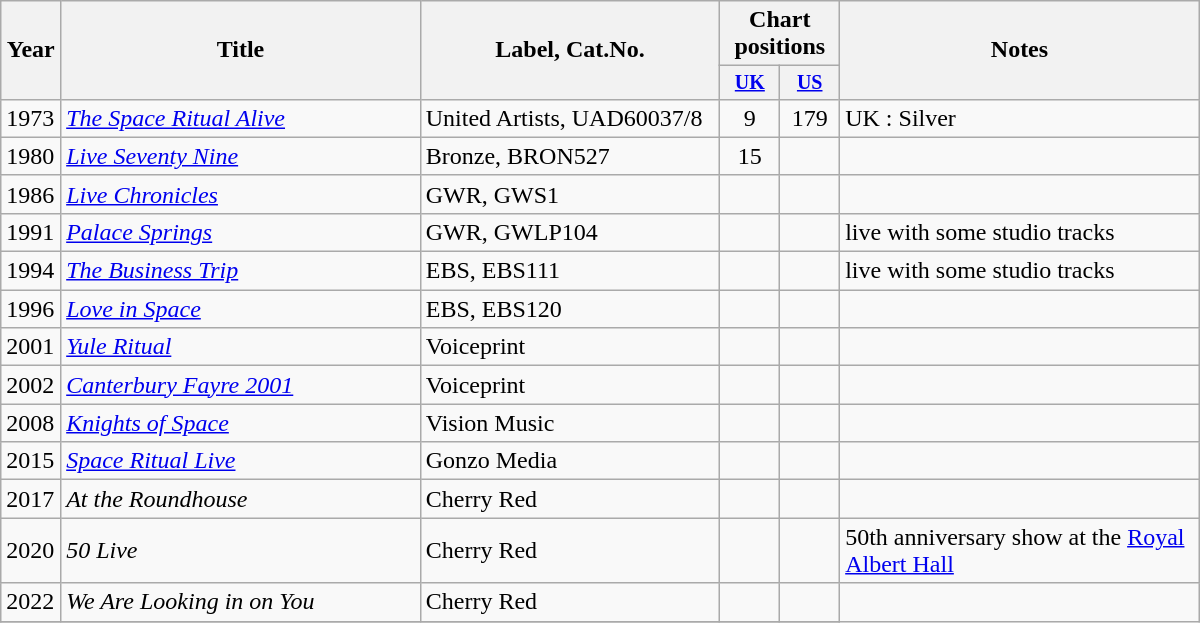<table class="wikitable" style="width:800px;">
<tr>
<th rowspan="2" width="5%">Year</th>
<th rowspan="2" width="30%">Title</th>
<th rowspan="2" width="25%">Label, Cat.No.</th>
<th colspan="2" width="10%">Chart positions</th>
<th rowspan="2" width="30%">Notes</th>
</tr>
<tr style="font-size:smaller;">
<th width=30><a href='#'>UK</a></th>
<th width=30><a href='#'>US</a></th>
</tr>
<tr>
<td>1973</td>
<td><em><a href='#'>The Space Ritual Alive</a></em></td>
<td>United Artists, UAD60037/8</td>
<td align=center>9</td>
<td align=center>179</td>
<td>UK : Silver</td>
</tr>
<tr>
<td>1980</td>
<td><em><a href='#'>Live Seventy Nine</a></em></td>
<td>Bronze, BRON527</td>
<td align=center>15</td>
<td></td>
<td></td>
</tr>
<tr>
<td>1986</td>
<td><em><a href='#'>Live Chronicles</a></em></td>
<td>GWR, GWS1</td>
<td></td>
<td></td>
<td></td>
</tr>
<tr>
<td>1991</td>
<td><em><a href='#'>Palace Springs</a></em></td>
<td>GWR, GWLP104</td>
<td></td>
<td></td>
<td>live with some studio tracks</td>
</tr>
<tr>
<td>1994</td>
<td><em><a href='#'>The Business Trip</a></em></td>
<td>EBS, EBS111</td>
<td></td>
<td></td>
<td>live with some studio tracks</td>
</tr>
<tr>
<td>1996</td>
<td><em><a href='#'>Love in Space</a></em></td>
<td>EBS, EBS120</td>
<td></td>
<td></td>
<td></td>
</tr>
<tr>
<td>2001</td>
<td><em><a href='#'>Yule Ritual</a></em></td>
<td>Voiceprint</td>
<td></td>
<td></td>
<td></td>
</tr>
<tr>
<td>2002</td>
<td><em><a href='#'>Canterbury Fayre 2001</a></em></td>
<td>Voiceprint</td>
<td></td>
<td></td>
<td></td>
</tr>
<tr>
<td>2008</td>
<td><em><a href='#'>Knights of Space</a></em></td>
<td>Vision Music</td>
<td></td>
<td></td>
<td></td>
</tr>
<tr>
<td>2015</td>
<td><em><a href='#'>Space Ritual Live</a></em></td>
<td>Gonzo Media</td>
<td></td>
<td></td>
<td></td>
</tr>
<tr>
<td>2017</td>
<td><em>At the Roundhouse</em></td>
<td>Cherry Red</td>
<td></td>
<td></td>
<td></td>
</tr>
<tr>
<td>2020</td>
<td><em>50 Live</em></td>
<td>Cherry Red</td>
<td></td>
<td></td>
<td>50th anniversary show at the <a href='#'>Royal Albert Hall</a></td>
</tr>
<tr>
<td>2022</td>
<td><em>We Are Looking in on You</em></td>
<td>Cherry Red</td>
<td></td>
<td></td>
</tr>
<tr>
</tr>
</table>
